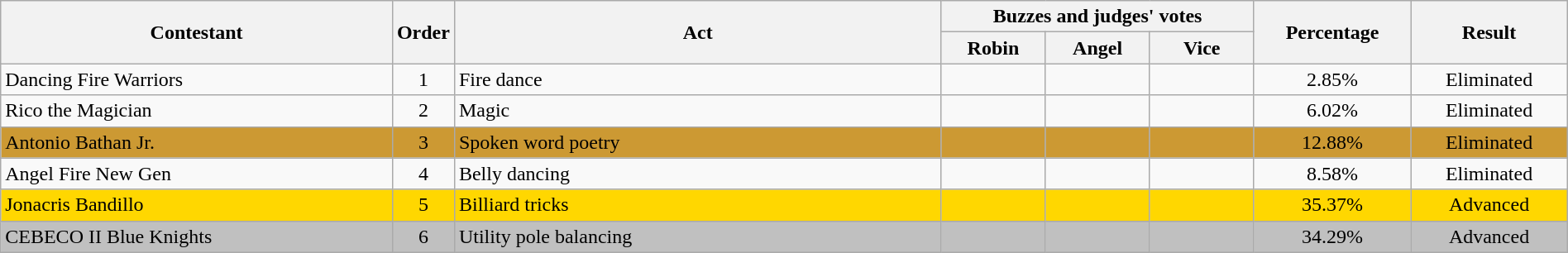<table class="wikitable" style="text-align:center; width:100%;">
<tr>
<th rowspan="2" style="width:25%;">Contestant</th>
<th rowspan="2" style="width:03%;">Order</th>
<th rowspan="2">Act</th>
<th colspan="3" style="width:20%;">Buzzes and judges' votes</th>
<th rowspan="2" style="width:10%;">Percentage</th>
<th rowspan="2" style="width:10%;">Result</th>
</tr>
<tr>
<th style="width:06.66%;">Robin</th>
<th style="width:06.66%;">Angel</th>
<th style="width:06.66%;">Vice</th>
</tr>
<tr>
<td scope="row" style="text-align:left;">Dancing Fire Warriors</td>
<td>1</td>
<td style="text-align:left;">Fire dance</td>
<td></td>
<td></td>
<td></td>
<td>2.85%</td>
<td>Eliminated</td>
</tr>
<tr>
<td scope="row" style="text-align:left;">Rico the Magician</td>
<td>2</td>
<td style="text-align:left;">Magic</td>
<td></td>
<td></td>
<td></td>
<td>6.02%</td>
<td>Eliminated</td>
</tr>
<tr bgcolor=#CC9933>
<td scope="row" style="text-align:left;">Antonio Bathan Jr.</td>
<td>3</td>
<td style="text-align:left;">Spoken word poetry</td>
<td></td>
<td></td>
<td></td>
<td>12.88%</td>
<td>Eliminated</td>
</tr>
<tr>
<td scope="row" style="text-align:left;">Angel Fire New Gen</td>
<td>4</td>
<td style="text-align:left;">Belly dancing</td>
<td></td>
<td></td>
<td></td>
<td>8.58%</td>
<td>Eliminated</td>
</tr>
<tr bgcolor=gold>
<td scope="row" style="text-align:left;">Jonacris Bandillo</td>
<td>5</td>
<td style="text-align:left;">Billiard tricks</td>
<td></td>
<td></td>
<td></td>
<td>35.37%</td>
<td>Advanced</td>
</tr>
<tr bgcolor=silver>
<td scope="row" style="text-align:left;">CEBECO II Blue Knights</td>
<td>6</td>
<td style="text-align:left;">Utility pole balancing</td>
<td></td>
<td></td>
<td></td>
<td>34.29%</td>
<td>Advanced</td>
</tr>
</table>
